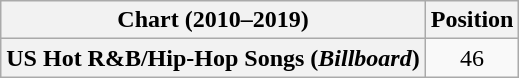<table class="wikitable plainrowheaders" style="text-align:center">
<tr>
<th scope="col">Chart (2010–2019)</th>
<th scope="col">Position</th>
</tr>
<tr>
<th scope="row">US Hot R&B/Hip-Hop Songs (<em>Billboard</em>)</th>
<td>46</td>
</tr>
</table>
